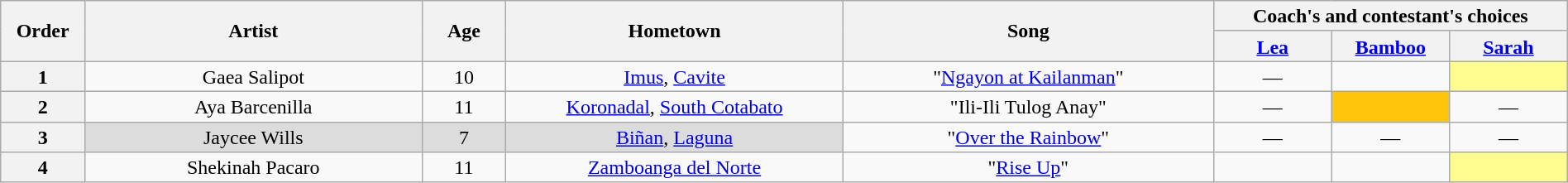<table class="wikitable" style="text-align:center; line-height:17px; width:100%;">
<tr>
<th rowspan="2" scope="col" width="05%">Order</th>
<th rowspan="2" scope="col" width="20%">Artist</th>
<th rowspan="2" scope="col" width="05%">Age</th>
<th rowspan="2" scope="col" width="20%">Hometown</th>
<th rowspan="2" scope="col" width="22%">Song</th>
<th colspan="3" scope="col" width="28%">Coach's and contestant's choices</th>
</tr>
<tr>
<th width="07%"><a href='#'>Lea</a></th>
<th width="07%"><a href='#'>Bamboo</a></th>
<th width="07%"><a href='#'>Sarah</a></th>
</tr>
<tr>
<th>1</th>
<td>Gaea Salipot</td>
<td>10</td>
<td><a href='#'>Imus</a>, <a href='#'>Cavite</a></td>
<td>"<a href='#'>Ngayon at Kailanman</a>"</td>
<td>—</td>
<td><strong></strong></td>
<td style="background:#fdfc8f;"><strong></strong></td>
</tr>
<tr>
<th>2</th>
<td>Aya Barcenilla</td>
<td>11</td>
<td><a href='#'>Koronadal</a>, <a href='#'>South Cotabato</a></td>
<td>"Ili-Ili Tulog Anay"</td>
<td>—</td>
<td style="background:#FFC40C;"><strong></strong></td>
<td>—</td>
</tr>
<tr>
<th>3</th>
<td style="background:#DCDCDC;">Jaycee Wills</td>
<td style="background:#DCDCDC;">7</td>
<td style="background:#DCDCDC;"><a href='#'>Biñan</a>, <a href='#'>Laguna</a></td>
<td>"<a href='#'>Over the Rainbow</a>"</td>
<td>—</td>
<td>—</td>
<td>—</td>
</tr>
<tr>
<th>4</th>
<td>Shekinah Pacaro</td>
<td>11</td>
<td><a href='#'>Zamboanga del Norte</a></td>
<td>"<a href='#'>Rise Up</a>"</td>
<td><strong></strong></td>
<td><strong></strong></td>
<td style="background:#fdfc8f;"><strong></strong></td>
</tr>
</table>
